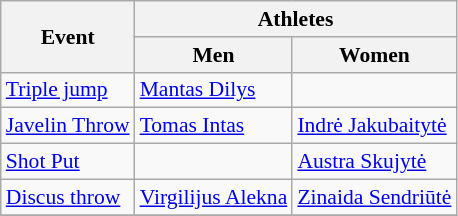<table class=wikitable style="font-size:90%">
<tr>
<th rowspan=2>Event</th>
<th colspan=2>Athletes</th>
</tr>
<tr>
<th>Men</th>
<th>Women</th>
</tr>
<tr>
<td><a href='#'>Triple jump</a></td>
<td><a href='#'>Mantas Dilys</a></td>
<td></td>
</tr>
<tr>
<td><a href='#'>Javelin Throw</a></td>
<td><a href='#'>Tomas Intas</a></td>
<td><a href='#'>Indrė Jakubaitytė</a></td>
</tr>
<tr>
<td><a href='#'>Shot Put</a></td>
<td></td>
<td><a href='#'>Austra Skujytė</a></td>
</tr>
<tr>
<td><a href='#'>Discus throw</a></td>
<td><a href='#'>Virgilijus Alekna</a></td>
<td><a href='#'>Zinaida Sendriūtė</a></td>
</tr>
<tr>
</tr>
</table>
